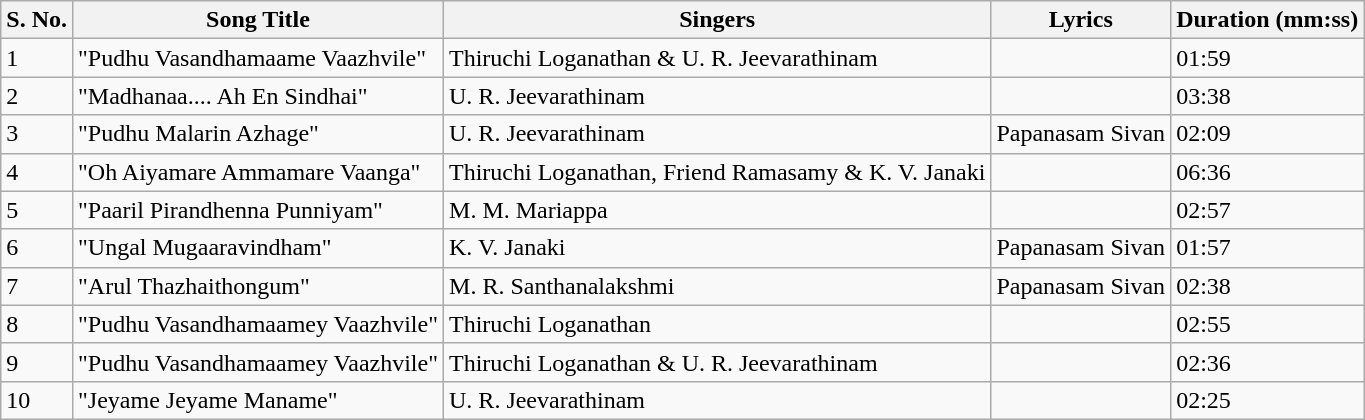<table class="wikitable">
<tr>
<th>S. No.</th>
<th>Song Title</th>
<th>Singers</th>
<th>Lyrics</th>
<th>Duration (mm:ss)</th>
</tr>
<tr>
<td>1</td>
<td>"Pudhu Vasandhamaame Vaazhvile"</td>
<td>Thiruchi Loganathan & U. R. Jeevarathinam</td>
<td></td>
<td>01:59</td>
</tr>
<tr>
<td>2</td>
<td>"Madhanaa.... Ah En Sindhai"</td>
<td>U. R. Jeevarathinam</td>
<td></td>
<td>03:38</td>
</tr>
<tr>
<td>3</td>
<td>"Pudhu Malarin Azhage"</td>
<td>U. R. Jeevarathinam</td>
<td>Papanasam Sivan</td>
<td>02:09</td>
</tr>
<tr>
<td>4</td>
<td>"Oh Aiyamare Ammamare Vaanga"</td>
<td>Thiruchi Loganathan, Friend Ramasamy & K. V. Janaki</td>
<td></td>
<td>06:36</td>
</tr>
<tr>
<td>5</td>
<td>"Paaril Pirandhenna Punniyam"</td>
<td>M. M. Mariappa</td>
<td></td>
<td>02:57</td>
</tr>
<tr>
<td>6</td>
<td>"Ungal Mugaaravindham"</td>
<td>K. V. Janaki</td>
<td>Papanasam Sivan</td>
<td>01:57</td>
</tr>
<tr>
<td>7</td>
<td>"Arul Thazhaithongum"</td>
<td>M. R. Santhanalakshmi</td>
<td>Papanasam Sivan</td>
<td>02:38</td>
</tr>
<tr>
<td>8</td>
<td>"Pudhu Vasandhamaamey Vaazhvile"</td>
<td>Thiruchi Loganathan</td>
<td></td>
<td>02:55</td>
</tr>
<tr>
<td>9</td>
<td>"Pudhu Vasandhamaamey Vaazhvile"</td>
<td>Thiruchi Loganathan & U. R. Jeevarathinam</td>
<td></td>
<td>02:36</td>
</tr>
<tr>
<td>10</td>
<td>"Jeyame Jeyame Maname"</td>
<td>U. R. Jeevarathinam</td>
<td></td>
<td>02:25</td>
</tr>
</table>
